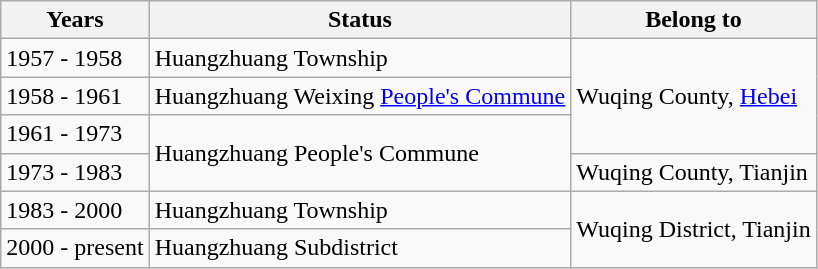<table class="wikitable">
<tr>
<th>Years</th>
<th>Status</th>
<th>Belong to</th>
</tr>
<tr>
<td>1957 - 1958</td>
<td>Huangzhuang Township</td>
<td rowspan="3">Wuqing County, <a href='#'>Hebei</a></td>
</tr>
<tr>
<td>1958 - 1961</td>
<td>Huangzhuang Weixing <a href='#'>People's Commune</a></td>
</tr>
<tr>
<td>1961 - 1973</td>
<td rowspan="2">Huangzhuang People's Commune</td>
</tr>
<tr>
<td>1973 - 1983</td>
<td>Wuqing County, Tianjin</td>
</tr>
<tr>
<td>1983 - 2000</td>
<td>Huangzhuang Township</td>
<td rowspan="2">Wuqing District, Tianjin</td>
</tr>
<tr>
<td>2000 - present</td>
<td>Huangzhuang Subdistrict</td>
</tr>
</table>
